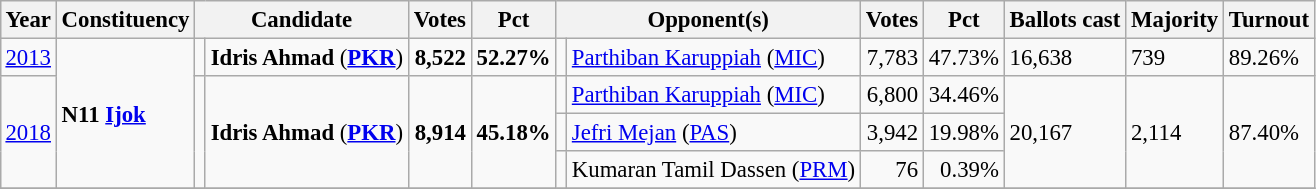<table class="wikitable" style="margin:0.5em ; font-size:95%">
<tr>
<th>Year</th>
<th>Constituency</th>
<th colspan=2>Candidate</th>
<th>Votes</th>
<th>Pct</th>
<th colspan=2>Opponent(s)</th>
<th>Votes</th>
<th>Pct</th>
<th>Ballots cast</th>
<th>Majority</th>
<th>Turnout</th>
</tr>
<tr>
<td><a href='#'>2013</a></td>
<td rowspan=4><strong>N11 <a href='#'>Ijok</a></strong></td>
<td></td>
<td><strong>Idris Ahmad</strong> (<a href='#'><strong>PKR</strong></a>)</td>
<td align=right><strong>8,522</strong></td>
<td><strong>52.27%</strong></td>
<td></td>
<td><a href='#'>Parthiban Karuppiah</a> (<a href='#'>MIC</a>)</td>
<td align=right>7,783</td>
<td>47.73%</td>
<td>16,638</td>
<td>739</td>
<td>89.26%</td>
</tr>
<tr>
<td rowspan=3><a href='#'>2018</a></td>
<td rowspan=3 ></td>
<td rowspan=3><strong>Idris Ahmad</strong> (<a href='#'><strong>PKR</strong></a>)</td>
<td rowspan=3 align=right><strong>8,914</strong></td>
<td rowspan=3><strong>45.18%</strong></td>
<td></td>
<td><a href='#'>Parthiban Karuppiah</a> (<a href='#'>MIC</a>)</td>
<td align=right>6,800</td>
<td>34.46%</td>
<td rowspan=3>20,167</td>
<td rowspan=3>2,114</td>
<td rowspan=3>87.40%</td>
</tr>
<tr>
<td></td>
<td><a href='#'>Jefri Mejan</a> (<a href='#'>PAS</a>)</td>
<td align=right>3,942</td>
<td>19.98%</td>
</tr>
<tr>
<td bgcolor=></td>
<td>Kumaran Tamil Dassen (<a href='#'>PRM</a>)</td>
<td align=right>76</td>
<td align=right>0.39%</td>
</tr>
<tr>
</tr>
</table>
